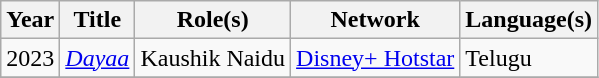<table class="wikitable plainrowheaders">
<tr>
<th>Year</th>
<th>Title</th>
<th>Role(s)</th>
<th>Network</th>
<th>Language(s)</th>
</tr>
<tr>
<td>2023</td>
<td><em><a href='#'>Dayaa</a></em></td>
<td>Kaushik Naidu</td>
<td><a href='#'>Disney+ Hotstar</a></td>
<td>Telugu</td>
</tr>
<tr>
</tr>
</table>
